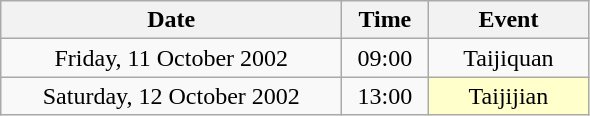<table class = "wikitable" style="text-align:center;">
<tr>
<th width=220>Date</th>
<th width=50>Time</th>
<th width=100>Event</th>
</tr>
<tr>
<td>Friday, 11 October 2002</td>
<td>09:00</td>
<td>Taijiquan</td>
</tr>
<tr>
<td>Saturday, 12 October 2002</td>
<td>13:00</td>
<td bgcolor=ffffcc>Taijijian</td>
</tr>
</table>
